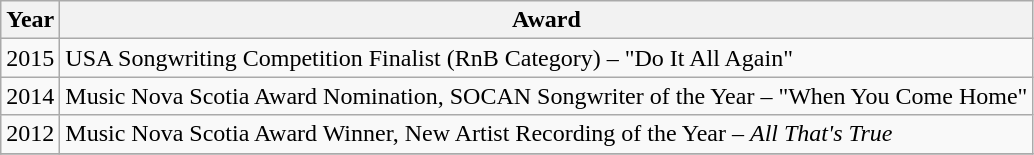<table class="wikitable">
<tr>
<th>Year</th>
<th>Award</th>
</tr>
<tr>
<td>2015</td>
<td>USA Songwriting Competition Finalist (RnB Category) – "Do It All Again"</td>
</tr>
<tr>
<td>2014</td>
<td>Music Nova Scotia Award Nomination, SOCAN Songwriter of the Year – "When You Come Home"</td>
</tr>
<tr>
<td>2012</td>
<td>Music Nova Scotia Award Winner, New Artist Recording of the Year – <em>All That's True</em></td>
</tr>
<tr>
</tr>
</table>
